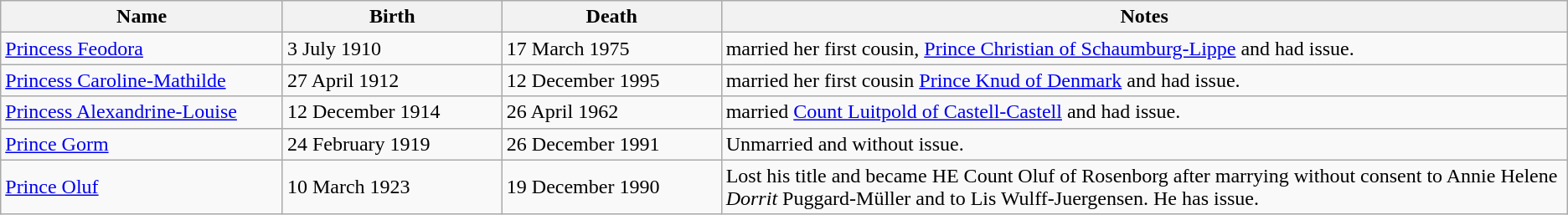<table class="wikitable sortable">
<tr>
<th width="18%">Name</th>
<th width="14%">Birth</th>
<th width="14%">Death</th>
<th width="62%">Notes</th>
</tr>
<tr>
<td><a href='#'>Princess Feodora</a></td>
<td>3 July 1910</td>
<td>17 March 1975</td>
<td>married her first cousin, <a href='#'>Prince Christian of Schaumburg-Lippe</a> and had issue.</td>
</tr>
<tr>
<td><a href='#'>Princess Caroline-Mathilde</a></td>
<td>27 April 1912</td>
<td>12 December 1995</td>
<td>married her first cousin <a href='#'>Prince Knud of Denmark</a> and had issue.</td>
</tr>
<tr>
<td><a href='#'>Princess Alexandrine-Louise</a></td>
<td>12 December 1914</td>
<td>26 April 1962</td>
<td>married <a href='#'>Count Luitpold of Castell-Castell</a> and had issue.</td>
</tr>
<tr>
<td><a href='#'>Prince Gorm</a></td>
<td>24 February 1919</td>
<td>26 December 1991</td>
<td>Unmarried and without issue.</td>
</tr>
<tr>
<td><a href='#'>Prince Oluf</a></td>
<td>10 March 1923</td>
<td>19 December 1990</td>
<td>Lost his title and became HE Count Oluf of Rosenborg after marrying without consent to Annie Helene <em>Dorrit</em> Puggard-Müller and to Lis Wulff-Juergensen. He has issue.</td>
</tr>
</table>
